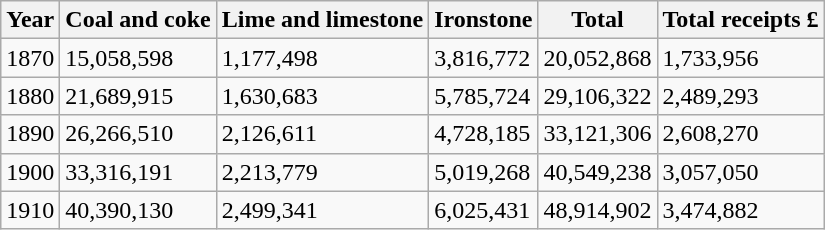<table class=wikitable>
<tr>
<th>Year</th>
<th>Coal and coke</th>
<th>Lime and limestone</th>
<th>Ironstone</th>
<th>Total</th>
<th>Total receipts £</th>
</tr>
<tr>
<td>1870</td>
<td>15,058,598</td>
<td>1,177,498</td>
<td>3,816,772</td>
<td>20,052,868</td>
<td>1,733,956</td>
</tr>
<tr>
<td>1880</td>
<td>21,689,915</td>
<td>1,630,683</td>
<td>5,785,724</td>
<td>29,106,322</td>
<td>2,489,293</td>
</tr>
<tr>
<td>1890</td>
<td>26,266,510</td>
<td>2,126,611</td>
<td>4,728,185</td>
<td>33,121,306</td>
<td>2,608,270</td>
</tr>
<tr>
<td>1900</td>
<td>33,316,191</td>
<td>2,213,779</td>
<td>5,019,268</td>
<td>40,549,238</td>
<td>3,057,050</td>
</tr>
<tr>
<td>1910</td>
<td>40,390,130</td>
<td>2,499,341</td>
<td>6,025,431</td>
<td>48,914,902</td>
<td>3,474,882</td>
</tr>
</table>
